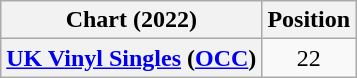<table class="wikitable plainrowheaders" style="text-align:center">
<tr>
<th scope="col">Chart (2022)</th>
<th scope="col">Position</th>
</tr>
<tr>
<th scope="row"><a href='#'>UK Vinyl Singles</a> (<a href='#'>OCC</a>)</th>
<td>22</td>
</tr>
</table>
